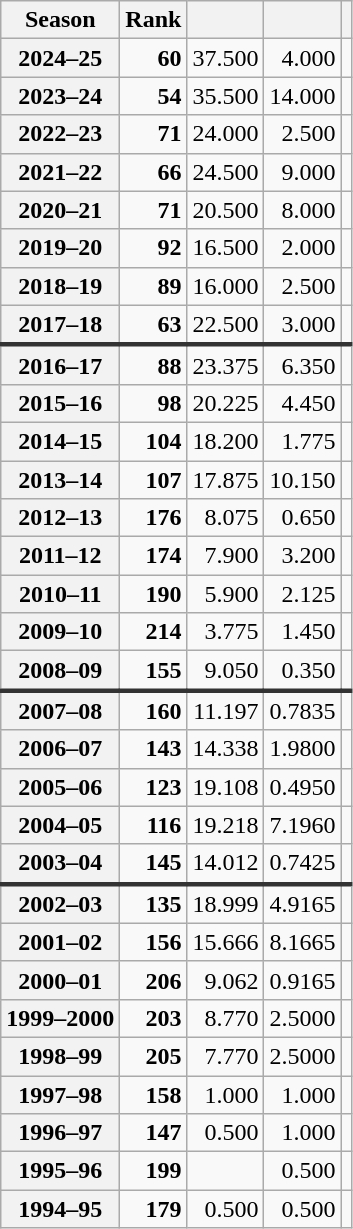<table class="wikitable sortable" style="text-align: right;">
<tr>
<th>Season</th>
<th>Rank</th>
<th></th>
<th></th>
<th></th>
</tr>
<tr>
<th>2024–25</th>
<td><strong>60</strong> </td>
<td>37.500</td>
<td>4.000</td>
<td></td>
</tr>
<tr>
<th>2023–24</th>
<td><strong>54</strong> </td>
<td>35.500</td>
<td>14.000</td>
<td></td>
</tr>
<tr>
<th>2022–23</th>
<td><strong>71</strong> </td>
<td>24.000</td>
<td>2.500</td>
<td></td>
</tr>
<tr>
<th>2021–22</th>
<td><strong>66</strong> </td>
<td>24.500</td>
<td>9.000</td>
<td></td>
</tr>
<tr>
<th>2020–21</th>
<td><strong>71</strong> </td>
<td>20.500</td>
<td>8.000</td>
<td></td>
</tr>
<tr>
<th>2019–20</th>
<td><strong>92</strong> </td>
<td>16.500</td>
<td>2.000</td>
<td></td>
</tr>
<tr>
<th>2018–19</th>
<td><strong>89</strong> </td>
<td>16.000</td>
<td>2.500</td>
<td></td>
</tr>
<tr>
<th>2017–18</th>
<td><strong>63</strong> </td>
<td>22.500</td>
<td>3.000</td>
<td></td>
</tr>
<tr style="border-top: 3px solid #333333;">
<th>2016–17</th>
<td><strong>88</strong> </td>
<td>23.375</td>
<td>6.350</td>
<td></td>
</tr>
<tr>
<th>2015–16</th>
<td><strong>98</strong> </td>
<td>20.225</td>
<td>4.450</td>
<td></td>
</tr>
<tr>
<th>2014–15</th>
<td><strong>104</strong> </td>
<td>18.200</td>
<td>1.775</td>
<td></td>
</tr>
<tr>
<th>2013–14</th>
<td><strong>107</strong> </td>
<td>17.875</td>
<td>10.150</td>
<td></td>
</tr>
<tr>
<th>2012–13</th>
<td><strong>176</strong> </td>
<td>8.075</td>
<td>0.650</td>
<td></td>
</tr>
<tr>
<th>2011–12</th>
<td><strong>174</strong> </td>
<td>7.900</td>
<td>3.200</td>
<td></td>
</tr>
<tr>
<th>2010–11</th>
<td><strong>190</strong> </td>
<td>5.900</td>
<td>2.125</td>
<td></td>
</tr>
<tr>
<th>2009–10</th>
<td><strong>214</strong> </td>
<td>3.775</td>
<td>1.450</td>
<td></td>
</tr>
<tr>
<th>2008–09</th>
<td><strong>155</strong> </td>
<td>9.050</td>
<td>0.350</td>
<td></td>
</tr>
<tr style="border-top: 3px solid #333333;">
<th>2007–08</th>
<td><strong>160</strong> </td>
<td>11.197</td>
<td>0.7835</td>
<td></td>
</tr>
<tr>
<th>2006–07</th>
<td><strong>143</strong> </td>
<td>14.338</td>
<td>1.9800</td>
<td></td>
</tr>
<tr>
<th>2005–06</th>
<td><strong>123</strong> </td>
<td>19.108</td>
<td>0.4950</td>
<td></td>
</tr>
<tr>
<th>2004–05</th>
<td><strong>116</strong> </td>
<td>19.218</td>
<td>7.1960</td>
<td></td>
</tr>
<tr>
<th>2003–04</th>
<td><strong>145</strong> </td>
<td>14.012</td>
<td>0.7425</td>
<td></td>
</tr>
<tr style="border-top: 3px solid #333333;">
<th>2002–03</th>
<td><strong>135</strong> </td>
<td>18.999</td>
<td>4.9165</td>
<td></td>
</tr>
<tr>
<th>2001–02</th>
<td><strong>156</strong> </td>
<td>15.666</td>
<td>8.1665</td>
<td></td>
</tr>
<tr>
<th>2000–01</th>
<td><strong>206</strong> </td>
<td>9.062</td>
<td>0.9165</td>
<td></td>
</tr>
<tr>
<th>1999–2000</th>
<td><strong>203</strong> </td>
<td>8.770</td>
<td>2.5000</td>
<td></td>
</tr>
<tr>
<th>1998–99</th>
<td><strong>205</strong> </td>
<td>7.770</td>
<td>2.5000</td>
<td></td>
</tr>
<tr>
<th>1997–98</th>
<td><strong>158</strong> </td>
<td>1.000</td>
<td>1.000</td>
<td></td>
</tr>
<tr>
<th>1996–97</th>
<td><strong>147</strong> </td>
<td>0.500</td>
<td>1.000</td>
<td></td>
</tr>
<tr>
<th>1995–96</th>
<td><strong>199</strong> </td>
<td></td>
<td>0.500</td>
<td></td>
</tr>
<tr>
<th>1994–95</th>
<td><strong>179</strong> </td>
<td>0.500</td>
<td>0.500</td>
<td></td>
</tr>
</table>
